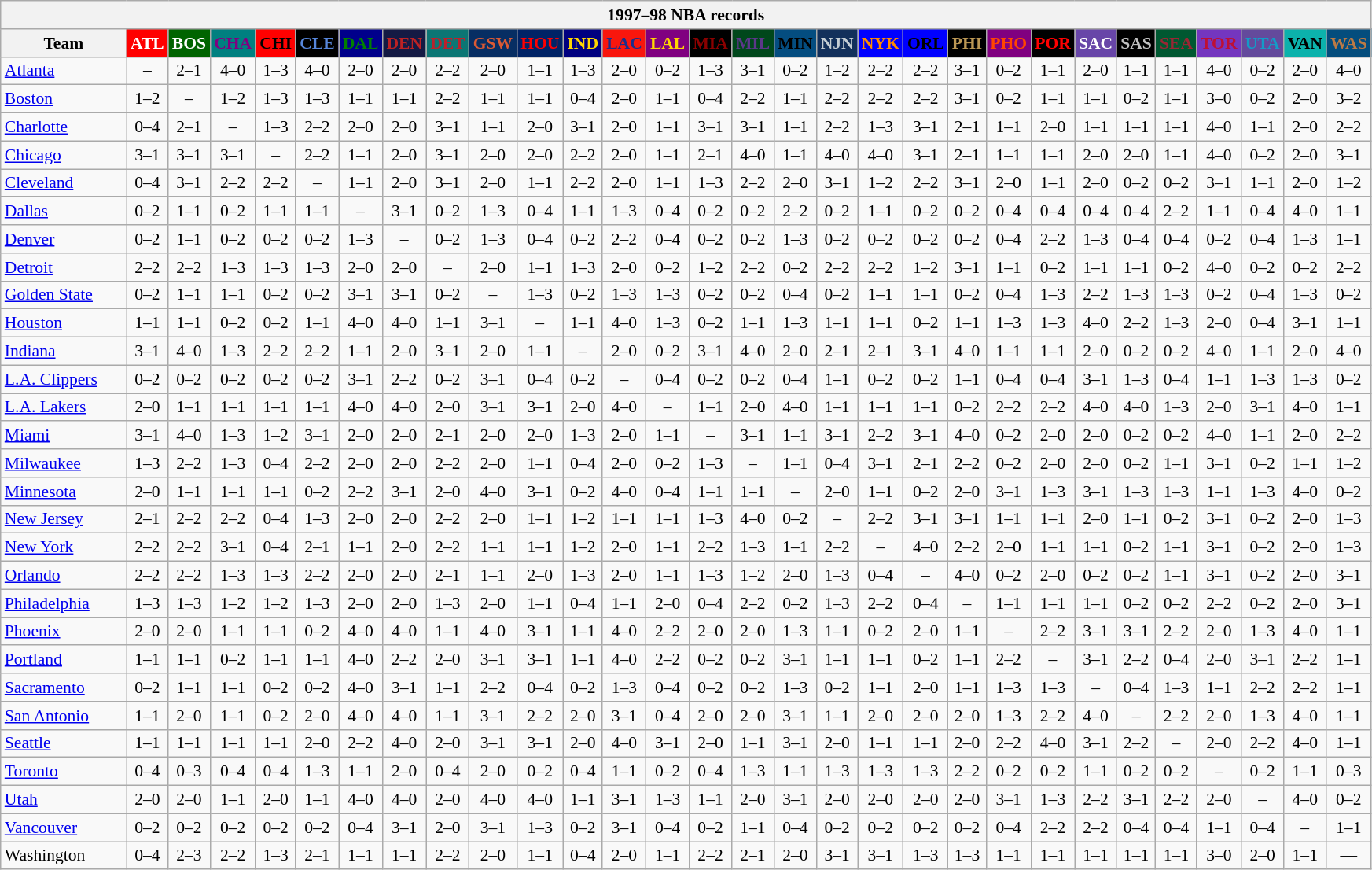<table class="wikitable" style="font-size:90%; text-align:center;">
<tr>
<th colspan=30>1997–98 NBA records</th>
</tr>
<tr>
<th width=100>Team</th>
<th style="background:#FF0000;color:#FFFFFF;width=35">ATL</th>
<th style="background:#006400;color:#FFFFFF;width=35">BOS</th>
<th style="background:#008080;color:#800080;width=35">CHA</th>
<th style="background:#FF0000;color:#000000;width=35">CHI</th>
<th style="background:#000000;color:#5787DC;width=35">CLE</th>
<th style="background:#00008B;color:#008000;width=35">DAL</th>
<th style="background:#141A44;color:#BC2224;width=35">DEN</th>
<th style="background:#0C7674;color:#BB222C;width=35">DET</th>
<th style="background:#072E63;color:#DC5A34;width=35">GSW</th>
<th style="background:#002366;color:#FF0000;width=35">HOU</th>
<th style="background:#000080;color:#FFD700;width=35">IND</th>
<th style="background:#F9160D;color:#1A2E8B;width=35">LAC</th>
<th style="background:#800080;color:#FFD700;width=35">LAL</th>
<th style="background:#000000;color:#8B0000;width=35">MIA</th>
<th style="background:#00471B;color:#5C378A;width=35">MIL</th>
<th style="background:#044D80;color:#000000;width=35">MIN</th>
<th style="background:#12305B;color:#C4CED4;width=35">NJN</th>
<th style="background:#0000FF;color:#FF8C00;width=35">NYK</th>
<th style="background:#0000FF;color:#000000;width=35">ORL</th>
<th style="background:#000000;color:#BB9754;width=35">PHI</th>
<th style="background:#800080;color:#FF4500;width=35">PHO</th>
<th style="background:#000000;color:#FF0000;width=35">POR</th>
<th style="background:#6846A8;color:#FFFFFF;width=35">SAC</th>
<th style="background:#000000;color:#C0C0C0;width=35">SAS</th>
<th style="background:#005831;color:#992634;width=35">SEA</th>
<th style="background:#7436BF;color:#BE0F34;width=35">TOR</th>
<th style="background:#644A9C;color:#149BC7;width=35">UTA</th>
<th style="background:#0CB2AC;color:#000000;width=35">VAN</th>
<th style="background:#044D7D;color:#BC7A44;width=35">WAS</th>
</tr>
<tr>
<td style="text-align:left;"><a href='#'>Atlanta</a></td>
<td>–</td>
<td>2–1</td>
<td>4–0</td>
<td>1–3</td>
<td>4–0</td>
<td>2–0</td>
<td>2–0</td>
<td>2–2</td>
<td>2–0</td>
<td>1–1</td>
<td>1–3</td>
<td>2–0</td>
<td>0–2</td>
<td>1–3</td>
<td>3–1</td>
<td>0–2</td>
<td>1–2</td>
<td>2–2</td>
<td>2–2</td>
<td>3–1</td>
<td>0–2</td>
<td>1–1</td>
<td>2–0</td>
<td>1–1</td>
<td>1–1</td>
<td>4–0</td>
<td>0–2</td>
<td>2–0</td>
<td>4–0</td>
</tr>
<tr>
<td style="text-align:left;"><a href='#'>Boston</a></td>
<td>1–2</td>
<td>–</td>
<td>1–2</td>
<td>1–3</td>
<td>1–3</td>
<td>1–1</td>
<td>1–1</td>
<td>2–2</td>
<td>1–1</td>
<td>1–1</td>
<td>0–4</td>
<td>2–0</td>
<td>1–1</td>
<td>0–4</td>
<td>2–2</td>
<td>1–1</td>
<td>2–2</td>
<td>2–2</td>
<td>2–2</td>
<td>3–1</td>
<td>0–2</td>
<td>1–1</td>
<td>1–1</td>
<td>0–2</td>
<td>1–1</td>
<td>3–0</td>
<td>0–2</td>
<td>2–0</td>
<td>3–2</td>
</tr>
<tr>
<td style="text-align:left;"><a href='#'>Charlotte</a></td>
<td>0–4</td>
<td>2–1</td>
<td>–</td>
<td>1–3</td>
<td>2–2</td>
<td>2–0</td>
<td>2–0</td>
<td>3–1</td>
<td>1–1</td>
<td>2–0</td>
<td>3–1</td>
<td>2–0</td>
<td>1–1</td>
<td>3–1</td>
<td>3–1</td>
<td>1–1</td>
<td>2–2</td>
<td>1–3</td>
<td>3–1</td>
<td>2–1</td>
<td>1–1</td>
<td>2–0</td>
<td>1–1</td>
<td>1–1</td>
<td>1–1</td>
<td>4–0</td>
<td>1–1</td>
<td>2–0</td>
<td>2–2</td>
</tr>
<tr>
<td style="text-align:left;"><a href='#'>Chicago</a></td>
<td>3–1</td>
<td>3–1</td>
<td>3–1</td>
<td>–</td>
<td>2–2</td>
<td>1–1</td>
<td>2–0</td>
<td>3–1</td>
<td>2–0</td>
<td>2–0</td>
<td>2–2</td>
<td>2–0</td>
<td>1–1</td>
<td>2–1</td>
<td>4–0</td>
<td>1–1</td>
<td>4–0</td>
<td>4–0</td>
<td>3–1</td>
<td>2–1</td>
<td>1–1</td>
<td>1–1</td>
<td>2–0</td>
<td>2–0</td>
<td>1–1</td>
<td>4–0</td>
<td>0–2</td>
<td>2–0</td>
<td>3–1</td>
</tr>
<tr>
<td style="text-align:left;"><a href='#'>Cleveland</a></td>
<td>0–4</td>
<td>3–1</td>
<td>2–2</td>
<td>2–2</td>
<td>–</td>
<td>1–1</td>
<td>2–0</td>
<td>3–1</td>
<td>2–0</td>
<td>1–1</td>
<td>2–2</td>
<td>2–0</td>
<td>1–1</td>
<td>1–3</td>
<td>2–2</td>
<td>2–0</td>
<td>3–1</td>
<td>1–2</td>
<td>2–2</td>
<td>3–1</td>
<td>2–0</td>
<td>1–1</td>
<td>2–0</td>
<td>0–2</td>
<td>0–2</td>
<td>3–1</td>
<td>1–1</td>
<td>2–0</td>
<td>1–2</td>
</tr>
<tr>
<td style="text-align:left;"><a href='#'>Dallas</a></td>
<td>0–2</td>
<td>1–1</td>
<td>0–2</td>
<td>1–1</td>
<td>1–1</td>
<td>–</td>
<td>3–1</td>
<td>0–2</td>
<td>1–3</td>
<td>0–4</td>
<td>1–1</td>
<td>1–3</td>
<td>0–4</td>
<td>0–2</td>
<td>0–2</td>
<td>2–2</td>
<td>0–2</td>
<td>1–1</td>
<td>0–2</td>
<td>0–2</td>
<td>0–4</td>
<td>0–4</td>
<td>0–4</td>
<td>0–4</td>
<td>2–2</td>
<td>1–1</td>
<td>0–4</td>
<td>4–0</td>
<td>1–1</td>
</tr>
<tr>
<td style="text-align:left;"><a href='#'>Denver</a></td>
<td>0–2</td>
<td>1–1</td>
<td>0–2</td>
<td>0–2</td>
<td>0–2</td>
<td>1–3</td>
<td>–</td>
<td>0–2</td>
<td>1–3</td>
<td>0–4</td>
<td>0–2</td>
<td>2–2</td>
<td>0–4</td>
<td>0–2</td>
<td>0–2</td>
<td>1–3</td>
<td>0–2</td>
<td>0–2</td>
<td>0–2</td>
<td>0–2</td>
<td>0–4</td>
<td>2–2</td>
<td>1–3</td>
<td>0–4</td>
<td>0–4</td>
<td>0–2</td>
<td>0–4</td>
<td>1–3</td>
<td>1–1</td>
</tr>
<tr>
<td style="text-align:left;"><a href='#'>Detroit</a></td>
<td>2–2</td>
<td>2–2</td>
<td>1–3</td>
<td>1–3</td>
<td>1–3</td>
<td>2–0</td>
<td>2–0</td>
<td>–</td>
<td>2–0</td>
<td>1–1</td>
<td>1–3</td>
<td>2–0</td>
<td>0–2</td>
<td>1–2</td>
<td>2–2</td>
<td>0–2</td>
<td>2–2</td>
<td>2–2</td>
<td>1–2</td>
<td>3–1</td>
<td>1–1</td>
<td>0–2</td>
<td>1–1</td>
<td>1–1</td>
<td>0–2</td>
<td>4–0</td>
<td>0–2</td>
<td>0–2</td>
<td>2–2</td>
</tr>
<tr>
<td style="text-align:left;"><a href='#'>Golden State</a></td>
<td>0–2</td>
<td>1–1</td>
<td>1–1</td>
<td>0–2</td>
<td>0–2</td>
<td>3–1</td>
<td>3–1</td>
<td>0–2</td>
<td>–</td>
<td>1–3</td>
<td>0–2</td>
<td>1–3</td>
<td>1–3</td>
<td>0–2</td>
<td>0–2</td>
<td>0–4</td>
<td>0–2</td>
<td>1–1</td>
<td>1–1</td>
<td>0–2</td>
<td>0–4</td>
<td>1–3</td>
<td>2–2</td>
<td>1–3</td>
<td>1–3</td>
<td>0–2</td>
<td>0–4</td>
<td>1–3</td>
<td>0–2</td>
</tr>
<tr>
<td style="text-align:left;"><a href='#'>Houston</a></td>
<td>1–1</td>
<td>1–1</td>
<td>0–2</td>
<td>0–2</td>
<td>1–1</td>
<td>4–0</td>
<td>4–0</td>
<td>1–1</td>
<td>3–1</td>
<td>–</td>
<td>1–1</td>
<td>4–0</td>
<td>1–3</td>
<td>0–2</td>
<td>1–1</td>
<td>1–3</td>
<td>1–1</td>
<td>1–1</td>
<td>0–2</td>
<td>1–1</td>
<td>1–3</td>
<td>1–3</td>
<td>4–0</td>
<td>2–2</td>
<td>1–3</td>
<td>2–0</td>
<td>0–4</td>
<td>3–1</td>
<td>1–1</td>
</tr>
<tr>
<td style="text-align:left;"><a href='#'>Indiana</a></td>
<td>3–1</td>
<td>4–0</td>
<td>1–3</td>
<td>2–2</td>
<td>2–2</td>
<td>1–1</td>
<td>2–0</td>
<td>3–1</td>
<td>2–0</td>
<td>1–1</td>
<td>–</td>
<td>2–0</td>
<td>0–2</td>
<td>3–1</td>
<td>4–0</td>
<td>2–0</td>
<td>2–1</td>
<td>2–1</td>
<td>3–1</td>
<td>4–0</td>
<td>1–1</td>
<td>1–1</td>
<td>2–0</td>
<td>0–2</td>
<td>0–2</td>
<td>4–0</td>
<td>1–1</td>
<td>2–0</td>
<td>4–0</td>
</tr>
<tr>
<td style="text-align:left;"><a href='#'>L.A. Clippers</a></td>
<td>0–2</td>
<td>0–2</td>
<td>0–2</td>
<td>0–2</td>
<td>0–2</td>
<td>3–1</td>
<td>2–2</td>
<td>0–2</td>
<td>3–1</td>
<td>0–4</td>
<td>0–2</td>
<td>–</td>
<td>0–4</td>
<td>0–2</td>
<td>0–2</td>
<td>0–4</td>
<td>1–1</td>
<td>0–2</td>
<td>0–2</td>
<td>1–1</td>
<td>0–4</td>
<td>0–4</td>
<td>3–1</td>
<td>1–3</td>
<td>0–4</td>
<td>1–1</td>
<td>1–3</td>
<td>1–3</td>
<td>0–2</td>
</tr>
<tr>
<td style="text-align:left;"><a href='#'>L.A. Lakers</a></td>
<td>2–0</td>
<td>1–1</td>
<td>1–1</td>
<td>1–1</td>
<td>1–1</td>
<td>4–0</td>
<td>4–0</td>
<td>2–0</td>
<td>3–1</td>
<td>3–1</td>
<td>2–0</td>
<td>4–0</td>
<td>–</td>
<td>1–1</td>
<td>2–0</td>
<td>4–0</td>
<td>1–1</td>
<td>1–1</td>
<td>1–1</td>
<td>0–2</td>
<td>2–2</td>
<td>2–2</td>
<td>4–0</td>
<td>4–0</td>
<td>1–3</td>
<td>2–0</td>
<td>3–1</td>
<td>4–0</td>
<td>1–1</td>
</tr>
<tr>
<td style="text-align:left;"><a href='#'>Miami</a></td>
<td>3–1</td>
<td>4–0</td>
<td>1–3</td>
<td>1–2</td>
<td>3–1</td>
<td>2–0</td>
<td>2–0</td>
<td>2–1</td>
<td>2–0</td>
<td>2–0</td>
<td>1–3</td>
<td>2–0</td>
<td>1–1</td>
<td>–</td>
<td>3–1</td>
<td>1–1</td>
<td>3–1</td>
<td>2–2</td>
<td>3–1</td>
<td>4–0</td>
<td>0–2</td>
<td>2–0</td>
<td>2–0</td>
<td>0–2</td>
<td>0–2</td>
<td>4–0</td>
<td>1–1</td>
<td>2–0</td>
<td>2–2</td>
</tr>
<tr>
<td style="text-align:left;"><a href='#'>Milwaukee</a></td>
<td>1–3</td>
<td>2–2</td>
<td>1–3</td>
<td>0–4</td>
<td>2–2</td>
<td>2–0</td>
<td>2–0</td>
<td>2–2</td>
<td>2–0</td>
<td>1–1</td>
<td>0–4</td>
<td>2–0</td>
<td>0–2</td>
<td>1–3</td>
<td>–</td>
<td>1–1</td>
<td>0–4</td>
<td>3–1</td>
<td>2–1</td>
<td>2–2</td>
<td>0–2</td>
<td>2–0</td>
<td>2–0</td>
<td>0–2</td>
<td>1–1</td>
<td>3–1</td>
<td>0–2</td>
<td>1–1</td>
<td>1–2</td>
</tr>
<tr>
<td style="text-align:left;"><a href='#'>Minnesota</a></td>
<td>2–0</td>
<td>1–1</td>
<td>1–1</td>
<td>1–1</td>
<td>0–2</td>
<td>2–2</td>
<td>3–1</td>
<td>2–0</td>
<td>4–0</td>
<td>3–1</td>
<td>0–2</td>
<td>4–0</td>
<td>0–4</td>
<td>1–1</td>
<td>1–1</td>
<td>–</td>
<td>2–0</td>
<td>1–1</td>
<td>0–2</td>
<td>2–0</td>
<td>3–1</td>
<td>1–3</td>
<td>3–1</td>
<td>1–3</td>
<td>1–3</td>
<td>1–1</td>
<td>1–3</td>
<td>4–0</td>
<td>0–2</td>
</tr>
<tr>
<td style="text-align:left;"><a href='#'>New Jersey</a></td>
<td>2–1</td>
<td>2–2</td>
<td>2–2</td>
<td>0–4</td>
<td>1–3</td>
<td>2–0</td>
<td>2–0</td>
<td>2–2</td>
<td>2–0</td>
<td>1–1</td>
<td>1–2</td>
<td>1–1</td>
<td>1–1</td>
<td>1–3</td>
<td>4–0</td>
<td>0–2</td>
<td>–</td>
<td>2–2</td>
<td>3–1</td>
<td>3–1</td>
<td>1–1</td>
<td>1–1</td>
<td>2–0</td>
<td>1–1</td>
<td>0–2</td>
<td>3–1</td>
<td>0–2</td>
<td>2–0</td>
<td>1–3</td>
</tr>
<tr>
<td style="text-align:left;"><a href='#'>New York</a></td>
<td>2–2</td>
<td>2–2</td>
<td>3–1</td>
<td>0–4</td>
<td>2–1</td>
<td>1–1</td>
<td>2–0</td>
<td>2–2</td>
<td>1–1</td>
<td>1–1</td>
<td>1–2</td>
<td>2–0</td>
<td>1–1</td>
<td>2–2</td>
<td>1–3</td>
<td>1–1</td>
<td>2–2</td>
<td>–</td>
<td>4–0</td>
<td>2–2</td>
<td>2–0</td>
<td>1–1</td>
<td>1–1</td>
<td>0–2</td>
<td>1–1</td>
<td>3–1</td>
<td>0–2</td>
<td>2–0</td>
<td>1–3</td>
</tr>
<tr>
<td style="text-align:left;"><a href='#'>Orlando</a></td>
<td>2–2</td>
<td>2–2</td>
<td>1–3</td>
<td>1–3</td>
<td>2–2</td>
<td>2–0</td>
<td>2–0</td>
<td>2–1</td>
<td>1–1</td>
<td>2–0</td>
<td>1–3</td>
<td>2–0</td>
<td>1–1</td>
<td>1–3</td>
<td>1–2</td>
<td>2–0</td>
<td>1–3</td>
<td>0–4</td>
<td>–</td>
<td>4–0</td>
<td>0–2</td>
<td>2–0</td>
<td>0–2</td>
<td>0–2</td>
<td>1–1</td>
<td>3–1</td>
<td>0–2</td>
<td>2–0</td>
<td>3–1</td>
</tr>
<tr>
<td style="text-align:left;"><a href='#'>Philadelphia</a></td>
<td>1–3</td>
<td>1–3</td>
<td>1–2</td>
<td>1–2</td>
<td>1–3</td>
<td>2–0</td>
<td>2–0</td>
<td>1–3</td>
<td>2–0</td>
<td>1–1</td>
<td>0–4</td>
<td>1–1</td>
<td>2–0</td>
<td>0–4</td>
<td>2–2</td>
<td>0–2</td>
<td>1–3</td>
<td>2–2</td>
<td>0–4</td>
<td>–</td>
<td>1–1</td>
<td>1–1</td>
<td>1–1</td>
<td>0–2</td>
<td>0–2</td>
<td>2–2</td>
<td>0–2</td>
<td>2–0</td>
<td>3–1</td>
</tr>
<tr>
<td style="text-align:left;"><a href='#'>Phoenix</a></td>
<td>2–0</td>
<td>2–0</td>
<td>1–1</td>
<td>1–1</td>
<td>0–2</td>
<td>4–0</td>
<td>4–0</td>
<td>1–1</td>
<td>4–0</td>
<td>3–1</td>
<td>1–1</td>
<td>4–0</td>
<td>2–2</td>
<td>2–0</td>
<td>2–0</td>
<td>1–3</td>
<td>1–1</td>
<td>0–2</td>
<td>2–0</td>
<td>1–1</td>
<td>–</td>
<td>2–2</td>
<td>3–1</td>
<td>3–1</td>
<td>2–2</td>
<td>2–0</td>
<td>1–3</td>
<td>4–0</td>
<td>1–1</td>
</tr>
<tr>
<td style="text-align:left;"><a href='#'>Portland</a></td>
<td>1–1</td>
<td>1–1</td>
<td>0–2</td>
<td>1–1</td>
<td>1–1</td>
<td>4–0</td>
<td>2–2</td>
<td>2–0</td>
<td>3–1</td>
<td>3–1</td>
<td>1–1</td>
<td>4–0</td>
<td>2–2</td>
<td>0–2</td>
<td>0–2</td>
<td>3–1</td>
<td>1–1</td>
<td>1–1</td>
<td>0–2</td>
<td>1–1</td>
<td>2–2</td>
<td>–</td>
<td>3–1</td>
<td>2–2</td>
<td>0–4</td>
<td>2–0</td>
<td>3–1</td>
<td>2–2</td>
<td>1–1</td>
</tr>
<tr>
<td style="text-align:left;"><a href='#'>Sacramento</a></td>
<td>0–2</td>
<td>1–1</td>
<td>1–1</td>
<td>0–2</td>
<td>0–2</td>
<td>4–0</td>
<td>3–1</td>
<td>1–1</td>
<td>2–2</td>
<td>0–4</td>
<td>0–2</td>
<td>1–3</td>
<td>0–4</td>
<td>0–2</td>
<td>0–2</td>
<td>1–3</td>
<td>0–2</td>
<td>1–1</td>
<td>2–0</td>
<td>1–1</td>
<td>1–3</td>
<td>1–3</td>
<td>–</td>
<td>0–4</td>
<td>1–3</td>
<td>1–1</td>
<td>2–2</td>
<td>2–2</td>
<td>1–1</td>
</tr>
<tr>
<td style="text-align:left;"><a href='#'>San Antonio</a></td>
<td>1–1</td>
<td>2–0</td>
<td>1–1</td>
<td>0–2</td>
<td>2–0</td>
<td>4–0</td>
<td>4–0</td>
<td>1–1</td>
<td>3–1</td>
<td>2–2</td>
<td>2–0</td>
<td>3–1</td>
<td>0–4</td>
<td>2–0</td>
<td>2–0</td>
<td>3–1</td>
<td>1–1</td>
<td>2–0</td>
<td>2–0</td>
<td>2–0</td>
<td>1–3</td>
<td>2–2</td>
<td>4–0</td>
<td>–</td>
<td>2–2</td>
<td>2–0</td>
<td>1–3</td>
<td>4–0</td>
<td>1–1</td>
</tr>
<tr>
<td style="text-align:left;"><a href='#'>Seattle</a></td>
<td>1–1</td>
<td>1–1</td>
<td>1–1</td>
<td>1–1</td>
<td>2–0</td>
<td>2–2</td>
<td>4–0</td>
<td>2–0</td>
<td>3–1</td>
<td>3–1</td>
<td>2–0</td>
<td>4–0</td>
<td>3–1</td>
<td>2–0</td>
<td>1–1</td>
<td>3–1</td>
<td>2–0</td>
<td>1–1</td>
<td>1–1</td>
<td>2–0</td>
<td>2–2</td>
<td>4–0</td>
<td>3–1</td>
<td>2–2</td>
<td>–</td>
<td>2–0</td>
<td>2–2</td>
<td>4–0</td>
<td>1–1</td>
</tr>
<tr>
<td style="text-align:left;"><a href='#'>Toronto</a></td>
<td>0–4</td>
<td>0–3</td>
<td>0–4</td>
<td>0–4</td>
<td>1–3</td>
<td>1–1</td>
<td>2–0</td>
<td>0–4</td>
<td>2–0</td>
<td>0–2</td>
<td>0–4</td>
<td>1–1</td>
<td>0–2</td>
<td>0–4</td>
<td>1–3</td>
<td>1–1</td>
<td>1–3</td>
<td>1–3</td>
<td>1–3</td>
<td>2–2</td>
<td>0–2</td>
<td>0–2</td>
<td>1–1</td>
<td>0–2</td>
<td>0–2</td>
<td>–</td>
<td>0–2</td>
<td>1–1</td>
<td>0–3</td>
</tr>
<tr>
<td style="text-align:left;"><a href='#'>Utah</a></td>
<td>2–0</td>
<td>2–0</td>
<td>1–1</td>
<td>2–0</td>
<td>1–1</td>
<td>4–0</td>
<td>4–0</td>
<td>2–0</td>
<td>4–0</td>
<td>4–0</td>
<td>1–1</td>
<td>3–1</td>
<td>1–3</td>
<td>1–1</td>
<td>2–0</td>
<td>3–1</td>
<td>2–0</td>
<td>2–0</td>
<td>2–0</td>
<td>2–0</td>
<td>3–1</td>
<td>1–3</td>
<td>2–2</td>
<td>3–1</td>
<td>2–2</td>
<td>2–0</td>
<td>–</td>
<td>4–0</td>
<td>0–2</td>
</tr>
<tr>
<td style="text-align:left;"><a href='#'>Vancouver</a></td>
<td>0–2</td>
<td>0–2</td>
<td>0–2</td>
<td>0–2</td>
<td>0–2</td>
<td>0–4</td>
<td>3–1</td>
<td>2–0</td>
<td>3–1</td>
<td>1–3</td>
<td>0–2</td>
<td>3–1</td>
<td>0–4</td>
<td>0–2</td>
<td>1–1</td>
<td>0–4</td>
<td>0–2</td>
<td>0–2</td>
<td>0–2</td>
<td>0–2</td>
<td>0–4</td>
<td>2–2</td>
<td>2–2</td>
<td>0–4</td>
<td>0–4</td>
<td>1–1</td>
<td>0–4</td>
<td>–</td>
<td>1–1</td>
</tr>
<tr>
<td style="text-align:left;">Washington</td>
<td>0–4</td>
<td>2–3</td>
<td>2–2</td>
<td>1–3</td>
<td>2–1</td>
<td>1–1</td>
<td>1–1</td>
<td>2–2</td>
<td>2–0</td>
<td>1–1</td>
<td>0–4</td>
<td>2–0</td>
<td>1–1</td>
<td>2–2</td>
<td>2–1</td>
<td>2–0</td>
<td>3–1</td>
<td>3–1</td>
<td>1–3</td>
<td>1–3</td>
<td>1–1</td>
<td>1–1</td>
<td>1–1</td>
<td>1–1</td>
<td>1–1</td>
<td>3–0</td>
<td>2–0</td>
<td>1–1</td>
<td>—</td>
</tr>
</table>
